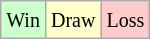<table class="wikitable">
<tr>
<td style="background-color: #CCFFCC;"><small>Win</small></td>
<td style="background-color: #FFFFCC;"><small>Draw</small></td>
<td style="background-color: #FFCCCC;"><small>Loss</small></td>
</tr>
</table>
